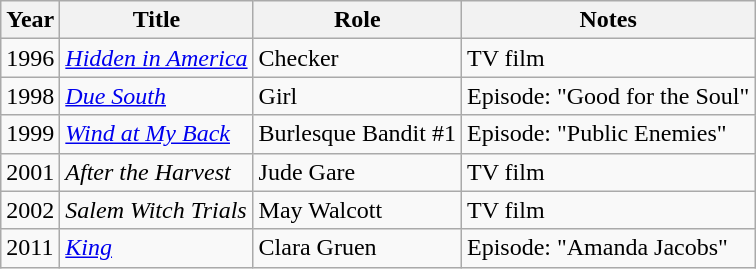<table class="wikitable sortable">
<tr>
<th>Year</th>
<th>Title</th>
<th>Role</th>
<th class="unsortable">Notes</th>
</tr>
<tr>
<td>1996</td>
<td><em><a href='#'>Hidden in America</a></em></td>
<td>Checker</td>
<td>TV film</td>
</tr>
<tr>
<td>1998</td>
<td><em><a href='#'>Due South</a></em></td>
<td>Girl</td>
<td>Episode: "Good for the Soul"</td>
</tr>
<tr>
<td>1999</td>
<td><em><a href='#'>Wind at My Back</a></em></td>
<td>Burlesque Bandit #1</td>
<td>Episode: "Public Enemies"</td>
</tr>
<tr>
<td>2001</td>
<td><em>After the Harvest</em></td>
<td>Jude Gare</td>
<td>TV film</td>
</tr>
<tr>
<td>2002</td>
<td><em>Salem Witch Trials</em></td>
<td>May Walcott</td>
<td>TV film</td>
</tr>
<tr>
<td>2011</td>
<td><em><a href='#'>King</a></em></td>
<td>Clara Gruen</td>
<td>Episode: "Amanda Jacobs"</td>
</tr>
</table>
